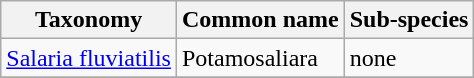<table class="wikitable">
<tr>
<th>Taxonomy</th>
<th>Common name</th>
<th>Sub-species</th>
</tr>
<tr>
<td><a href='#'>Salaria fluviatilis</a></td>
<td>Potamosaliara</td>
<td>none</td>
</tr>
<tr>
</tr>
</table>
